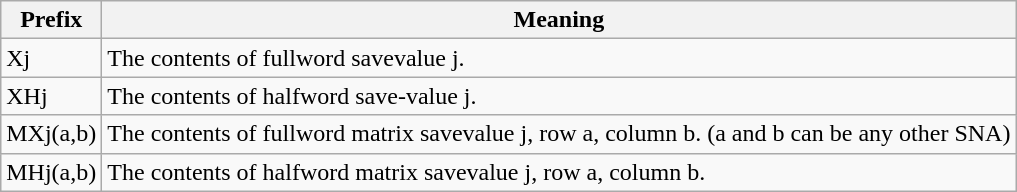<table class="wikitable">
<tr>
<th>Prefix</th>
<th>Meaning</th>
</tr>
<tr>
<td>Xj</td>
<td>The contents of fullword savevalue j.</td>
</tr>
<tr>
<td>XHj</td>
<td>The contents of halfword save-value j.</td>
</tr>
<tr>
<td>MXj(a,b)</td>
<td>The contents of fullword matrix savevalue j, row a, column b. (a and b can be any other SNA)</td>
</tr>
<tr>
<td>MHj(a,b)</td>
<td>The contents of halfword matrix savevalue j, row a, column b.</td>
</tr>
</table>
